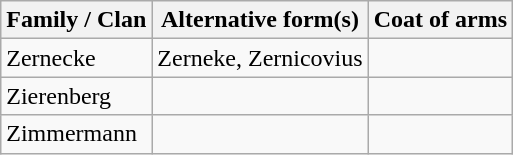<table class="wikitable">
<tr>
<th>Family / Clan</th>
<th>Alternative form(s)</th>
<th>Coat of arms</th>
</tr>
<tr>
<td>Zernecke</td>
<td>Zerneke, Zernicovius</td>
<td></td>
</tr>
<tr>
<td>Zierenberg</td>
<td></td>
<td></td>
</tr>
<tr>
<td>Zimmermann</td>
<td></td>
<td></td>
</tr>
</table>
